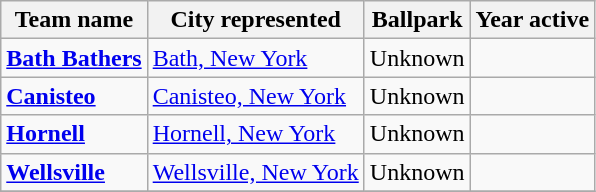<table class="wikitable">
<tr>
<th>Team name</th>
<th>City represented</th>
<th>Ballpark</th>
<th>Year active</th>
</tr>
<tr>
<td><strong><a href='#'>Bath Bathers</a></strong></td>
<td><a href='#'>Bath, New York</a></td>
<td>Unknown</td>
<td></td>
</tr>
<tr>
<td><strong><a href='#'>Canisteo</a></strong></td>
<td><a href='#'>Canisteo, New York</a></td>
<td>Unknown</td>
<td></td>
</tr>
<tr>
<td><strong><a href='#'>Hornell</a></strong></td>
<td><a href='#'>Hornell, New York</a></td>
<td>Unknown</td>
<td></td>
</tr>
<tr>
<td><strong><a href='#'>Wellsville</a></strong></td>
<td><a href='#'>Wellsville, New York</a></td>
<td>Unknown</td>
<td></td>
</tr>
<tr>
</tr>
</table>
